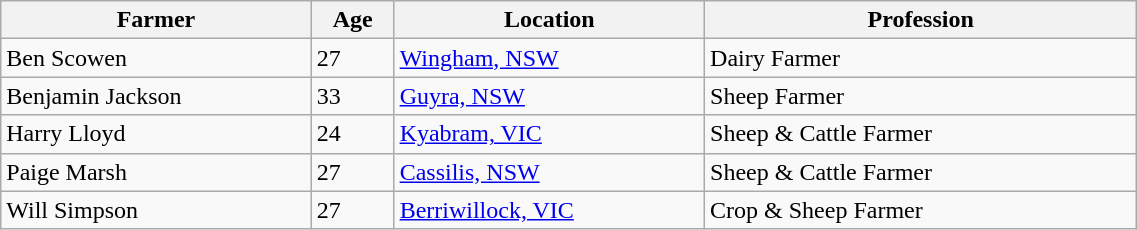<table class="wikitable plainrowheaders" style="font-size:100%; width:60%;">
<tr>
<th width=120>Farmer</th>
<th width=20>Age</th>
<th width=120>Location</th>
<th width=170>Profession</th>
</tr>
<tr>
<td>Ben Scowen</td>
<td>27</td>
<td><a href='#'>Wingham, NSW</a></td>
<td>Dairy Farmer</td>
</tr>
<tr>
<td>Benjamin Jackson</td>
<td>33</td>
<td><a href='#'>Guyra, NSW</a></td>
<td>Sheep Farmer</td>
</tr>
<tr>
<td>Harry Lloyd</td>
<td>24</td>
<td><a href='#'>Kyabram, VIC</a></td>
<td>Sheep & Cattle Farmer</td>
</tr>
<tr>
<td>Paige Marsh</td>
<td>27</td>
<td><a href='#'>Cassilis, NSW</a></td>
<td>Sheep & Cattle Farmer</td>
</tr>
<tr>
<td>Will Simpson</td>
<td>27</td>
<td><a href='#'>Berriwillock, VIC</a></td>
<td>Crop & Sheep Farmer</td>
</tr>
</table>
